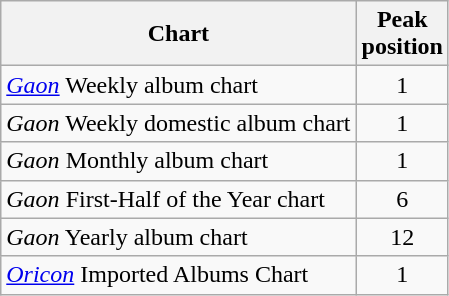<table class="wikitable sortable">
<tr>
<th>Chart</th>
<th>Peak<br>position</th>
</tr>
<tr>
<td><em><a href='#'>Gaon</a></em> Weekly album chart</td>
<td align="center">1</td>
</tr>
<tr>
<td><em>Gaon</em> Weekly domestic album chart</td>
<td align="center">1</td>
</tr>
<tr>
<td><em>Gaon</em> Monthly album chart</td>
<td align="center">1</td>
</tr>
<tr>
<td><em>Gaon</em> First-Half of the Year chart</td>
<td align="center">6</td>
</tr>
<tr>
<td><em>Gaon</em> Yearly album chart</td>
<td align="center">12</td>
</tr>
<tr>
<td><em><a href='#'>Oricon</a></em> Imported Albums Chart</td>
<td align="center">1</td>
</tr>
</table>
